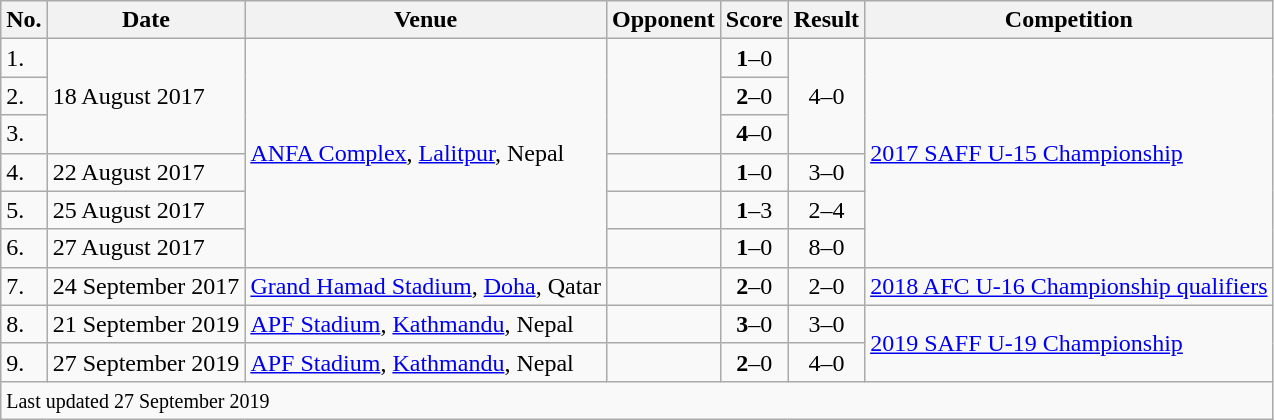<table class="wikitable" style="font-size:100%;">
<tr>
<th>No.</th>
<th>Date</th>
<th>Venue</th>
<th>Opponent</th>
<th>Score</th>
<th>Result</th>
<th>Competition</th>
</tr>
<tr>
<td>1.</td>
<td rowspan="3">18 August 2017</td>
<td rowspan="6"><a href='#'>ANFA Complex</a>, <a href='#'>Lalitpur</a>, Nepal</td>
<td rowspan="3"></td>
<td align=center><strong>1</strong>–0</td>
<td rowspan=3 align=center>4–0</td>
<td rowspan="6"><a href='#'>2017 SAFF U-15 Championship</a></td>
</tr>
<tr>
<td>2.</td>
<td align=center><strong>2</strong>–0</td>
</tr>
<tr>
<td>3.</td>
<td align=center><strong>4</strong>–0</td>
</tr>
<tr>
<td>4.</td>
<td>22 August 2017</td>
<td></td>
<td align=center><strong>1</strong>–0</td>
<td align=center>3–0</td>
</tr>
<tr>
<td>5.</td>
<td>25 August 2017</td>
<td></td>
<td align=center><strong>1</strong>–3</td>
<td align=center>2–4</td>
</tr>
<tr>
<td>6.</td>
<td>27 August 2017</td>
<td></td>
<td align=center><strong>1</strong>–0</td>
<td align=center>8–0</td>
</tr>
<tr>
<td>7.</td>
<td>24 September 2017</td>
<td><a href='#'>Grand Hamad Stadium</a>, <a href='#'>Doha</a>, Qatar</td>
<td></td>
<td align=center><strong>2</strong>–0</td>
<td align=center>2–0</td>
<td><a href='#'>2018 AFC U-16 Championship qualifiers</a></td>
</tr>
<tr>
<td>8.</td>
<td>21 September 2019</td>
<td><a href='#'>APF Stadium</a>, <a href='#'>Kathmandu</a>, Nepal</td>
<td></td>
<td align=center><strong>3</strong>–0</td>
<td align=center>3–0</td>
<td rowspan=2><a href='#'>2019 SAFF U-19 Championship</a></td>
</tr>
<tr>
<td>9.</td>
<td>27 September 2019</td>
<td><a href='#'>APF Stadium</a>, <a href='#'>Kathmandu</a>, Nepal</td>
<td></td>
<td align=center><strong>2</strong>–0</td>
<td align=center>4–0</td>
</tr>
<tr>
<td colspan="8"><small>Last updated 27 September 2019</small></td>
</tr>
</table>
